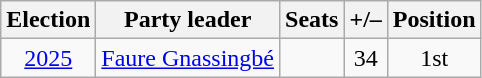<table class=wikitable style=text-align:center>
<tr>
<th>Election</th>
<th>Party leader</th>
<th>Seats</th>
<th>+/–</th>
<th>Position</th>
</tr>
<tr>
<td><a href='#'>2025</a></td>
<td rowspan="3"><a href='#'>Faure Gnassingbé</a></td>
<td></td>
<td> 34</td>
<td> 1st</td>
</tr>
</table>
